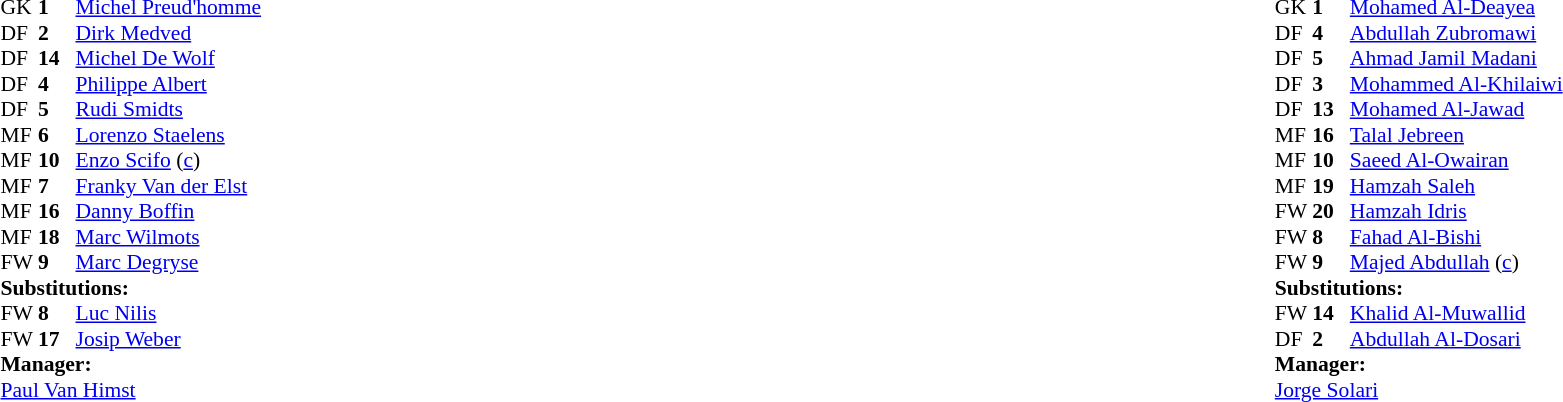<table width="100%">
<tr>
<td valign="top" width="50%"><br><table style="font-size: 90%" cellspacing="0" cellpadding="0">
<tr>
<th width="25"></th>
<th width="25"></th>
</tr>
<tr>
<td>GK</td>
<td><strong>1</strong></td>
<td><a href='#'>Michel Preud'homme</a></td>
</tr>
<tr>
<td>DF</td>
<td><strong>2</strong></td>
<td><a href='#'>Dirk Medved</a></td>
</tr>
<tr>
<td>DF</td>
<td><strong>14</strong></td>
<td><a href='#'>Michel De Wolf</a></td>
</tr>
<tr>
<td>DF</td>
<td><strong>4</strong></td>
<td><a href='#'>Philippe Albert</a></td>
</tr>
<tr>
<td>DF</td>
<td><strong>5</strong></td>
<td><a href='#'>Rudi Smidts</a></td>
<td></td>
</tr>
<tr>
<td>MF</td>
<td><strong>6</strong></td>
<td><a href='#'>Lorenzo Staelens</a></td>
</tr>
<tr>
<td>MF</td>
<td><strong>10</strong></td>
<td><a href='#'>Enzo Scifo</a> (<a href='#'>c</a>)</td>
<td></td>
</tr>
<tr>
<td>MF</td>
<td><strong>7</strong></td>
<td><a href='#'>Franky Van der Elst</a></td>
</tr>
<tr>
<td>MF</td>
<td><strong>16</strong></td>
<td><a href='#'>Danny Boffin</a></td>
</tr>
<tr>
<td>MF</td>
<td><strong>18</strong></td>
<td><a href='#'>Marc Wilmots</a></td>
<td></td>
<td></td>
</tr>
<tr>
<td>FW</td>
<td><strong>9</strong></td>
<td><a href='#'>Marc Degryse</a></td>
<td></td>
<td></td>
</tr>
<tr>
<td colspan=3><strong>Substitutions:</strong></td>
</tr>
<tr>
<td>FW</td>
<td><strong>8</strong></td>
<td><a href='#'>Luc Nilis</a></td>
<td></td>
<td></td>
</tr>
<tr>
<td>FW</td>
<td><strong>17</strong></td>
<td><a href='#'>Josip Weber</a></td>
<td></td>
<td></td>
</tr>
<tr>
<td colspan=3><strong>Manager:</strong></td>
</tr>
<tr>
<td colspan="4"><a href='#'>Paul Van Himst</a></td>
</tr>
</table>
</td>
<td></td>
<td valign="top" width="50%"><br><table style="font-size: 90%" cellspacing="0" cellpadding="0" align=center>
<tr>
<th width="25"></th>
<th width="25"></th>
</tr>
<tr>
<td>GK</td>
<td><strong>1</strong></td>
<td><a href='#'>Mohamed Al-Deayea</a></td>
</tr>
<tr>
<td>DF</td>
<td><strong>4</strong></td>
<td><a href='#'>Abdullah Zubromawi</a></td>
</tr>
<tr>
<td>DF</td>
<td><strong>5</strong></td>
<td><a href='#'>Ahmad Jamil Madani</a></td>
<td></td>
</tr>
<tr>
<td>DF</td>
<td><strong>3</strong></td>
<td><a href='#'>Mohammed Al-Khilaiwi</a></td>
</tr>
<tr>
<td>DF</td>
<td><strong>13</strong></td>
<td><a href='#'>Mohamed Al-Jawad</a></td>
</tr>
<tr>
<td>MF</td>
<td><strong>16</strong></td>
<td><a href='#'>Talal Jebreen</a></td>
</tr>
<tr>
<td>MF</td>
<td><strong>10</strong></td>
<td><a href='#'>Saeed Al-Owairan</a></td>
<td></td>
<td></td>
</tr>
<tr>
<td>MF</td>
<td><strong>19</strong></td>
<td><a href='#'>Hamzah Saleh</a></td>
</tr>
<tr>
<td>FW</td>
<td><strong>20</strong></td>
<td><a href='#'>Hamzah Idris</a></td>
<td></td>
</tr>
<tr>
<td>FW</td>
<td><strong>8</strong></td>
<td><a href='#'>Fahad Al-Bishi</a></td>
</tr>
<tr>
<td>FW</td>
<td><strong>9</strong></td>
<td><a href='#'>Majed Abdullah</a> (<a href='#'>c</a>)</td>
<td></td>
<td></td>
</tr>
<tr>
<td colspan=3><strong>Substitutions:</strong></td>
</tr>
<tr>
<td>FW</td>
<td><strong>14</strong></td>
<td><a href='#'>Khalid Al-Muwallid</a></td>
<td></td>
<td></td>
</tr>
<tr>
<td>DF</td>
<td><strong>2</strong></td>
<td><a href='#'>Abdullah Al-Dosari</a></td>
<td></td>
<td></td>
</tr>
<tr>
<td colspan=3><strong>Manager:</strong></td>
</tr>
<tr>
<td colspan="4"> <a href='#'>Jorge Solari</a></td>
</tr>
</table>
</td>
</tr>
</table>
